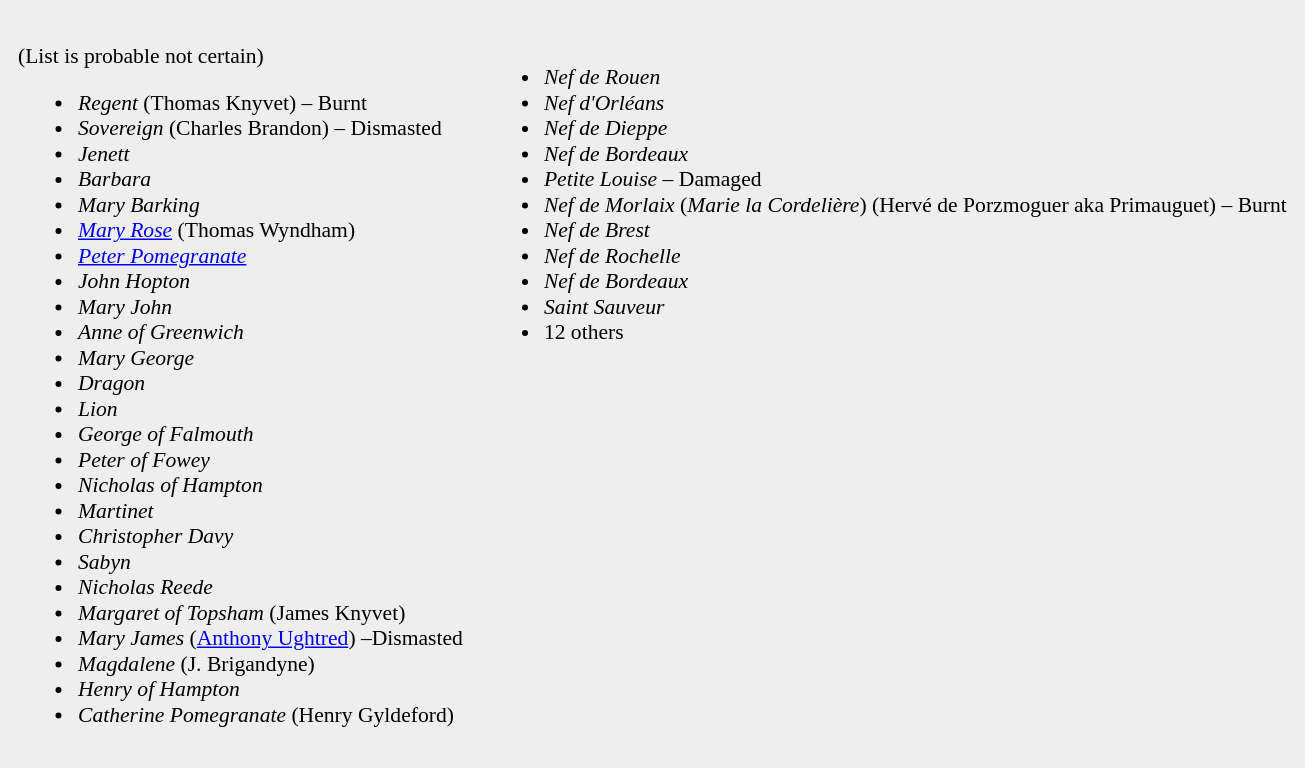<table class="toccolours" border="0" cellpadding="2" cellspacing="10" align="center" style="margin:0.5em; background:#EEE;">
<tr>
<td valign="top" style="font-size: 90%"><br>(List is probable not certain)<ul><li><em>Regent</em> (Thomas Knyvet) – Burnt</li><li><em>Sovereign</em> (Charles Brandon) – Dismasted</li><li><em>Jenett</em></li><li><em>Barbara</em></li><li><em>Mary Barking</em></li><li><em><a href='#'>Mary Rose</a></em> (Thomas Wyndham)</li><li><em><a href='#'>Peter Pomegranate</a></em></li><li><em>John Hopton</em></li><li><em>Mary John</em></li><li><em>Anne of Greenwich</em></li><li><em>Mary George</em></li><li><em>Dragon</em></li><li><em>Lion</em></li><li><em>George of Falmouth</em></li><li><em>Peter of Fowey</em></li><li><em>Nicholas of Hampton</em></li><li><em>Martinet</em></li><li><em>Christopher Davy</em></li><li><em>Sabyn</em></li><li><em>Nicholas Reede</em></li><li><em>Margaret of Topsham</em> (James Knyvet)</li><li><em>Mary James</em> (<a href='#'>Anthony Ughtred</a>) –Dismasted</li><li><em>Magdalene</em> (J. Brigandyne)</li><li><em>Henry of Hampton</em></li><li><em>Catherine Pomegranate</em> (Henry Gyldeford)</li></ul></td>
<td valign="top" style="font-size: 90%"><br><ul><li><em>Nef de Rouen</em></li><li><em>Nef d'Orléans</em></li><li><em>Nef de Dieppe</em></li><li><em>Nef de Bordeaux</em></li><li><em>Petite Louise</em> – Damaged</li><li><em>Nef de Morlaix</em> (<em>Marie la Cordelière</em>) (Hervé de Porzmoguer aka Primauguet) – Burnt</li><li><em>Nef de Brest</em></li><li><em>Nef de Rochelle</em></li><li><em>Nef de Bordeaux</em></li><li><em>Saint Sauveur</em></li><li>12 others</li></ul></td>
</tr>
</table>
